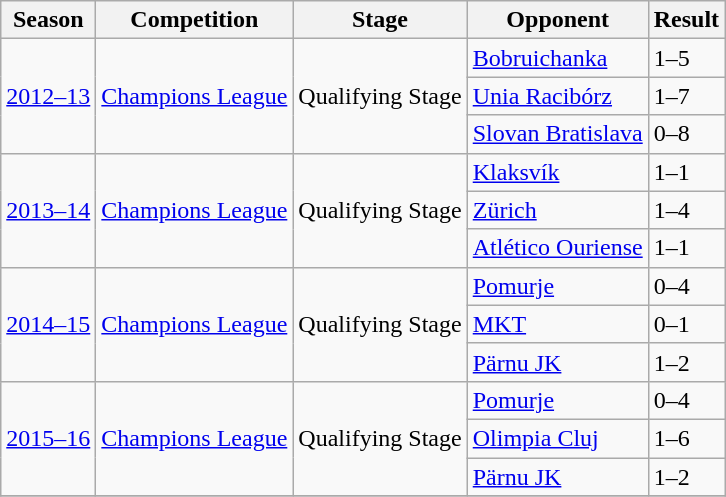<table class="wikitable">
<tr>
<th>Season</th>
<th>Competition</th>
<th>Stage</th>
<th>Opponent</th>
<th>Result</th>
</tr>
<tr>
<td rowspan=3><a href='#'>2012–13</a></td>
<td rowspan=3><a href='#'>Champions League</a></td>
<td rowspan=3>Qualifying Stage</td>
<td> <a href='#'>Bobruichanka</a></td>
<td>1–5</td>
</tr>
<tr>
<td> <a href='#'>Unia Racibórz</a></td>
<td>1–7</td>
</tr>
<tr>
<td> <a href='#'>Slovan Bratislava</a></td>
<td>0–8</td>
</tr>
<tr>
<td rowspan=3><a href='#'>2013–14</a></td>
<td rowspan=3><a href='#'>Champions League</a></td>
<td rowspan=3>Qualifying Stage</td>
<td> <a href='#'>Klaksvík</a></td>
<td>1–1</td>
</tr>
<tr>
<td> <a href='#'>Zürich</a></td>
<td>1–4</td>
</tr>
<tr>
<td> <a href='#'>Atlético Ouriense</a></td>
<td>1–1</td>
</tr>
<tr>
<td rowspan=3><a href='#'>2014–15</a></td>
<td rowspan=3><a href='#'>Champions League</a></td>
<td rowspan=3>Qualifying Stage</td>
<td> <a href='#'>Pomurje</a></td>
<td>0–4</td>
</tr>
<tr>
<td> <a href='#'>MKT</a></td>
<td>0–1</td>
</tr>
<tr>
<td> <a href='#'>Pärnu JK</a></td>
<td>1–2</td>
</tr>
<tr>
<td rowspan=3><a href='#'>2015–16</a></td>
<td rowspan=3><a href='#'>Champions League</a></td>
<td rowspan=3>Qualifying Stage</td>
<td> <a href='#'>Pomurje</a></td>
<td>0–4</td>
</tr>
<tr>
<td> <a href='#'>Olimpia Cluj</a></td>
<td>1–6</td>
</tr>
<tr>
<td> <a href='#'>Pärnu JK</a></td>
<td>1–2</td>
</tr>
<tr>
</tr>
</table>
